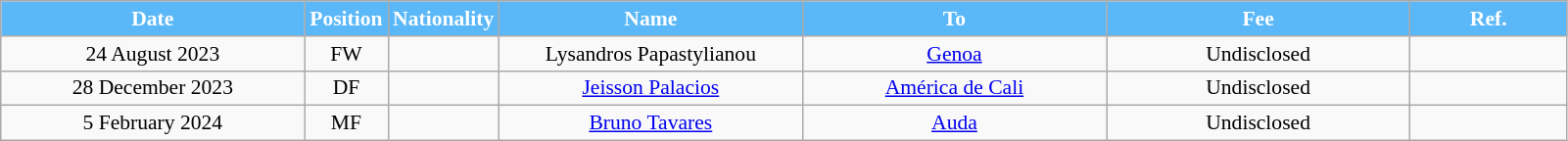<table class="wikitable"  style="text-align:center; font-size:90%; ">
<tr>
<th style="background:#5BB8F8; color:white; width:200px;">Date</th>
<th style="background:#5BB8F8; color:white; width:50px;">Position</th>
<th style="background:#5BB8F8; color:white; width:50px;">Nationality</th>
<th style="background:#5BB8F8; color:white; width:200px;">Name</th>
<th style="background:#5BB8F8; color:white; width:200px;">To</th>
<th style="background:#5BB8F8; color:white; width:200px;">Fee</th>
<th style="background:#5BB8F8; color:white; width:100px;">Ref.</th>
</tr>
<tr>
<td>24 August 2023</td>
<td>FW</td>
<td></td>
<td>Lysandros Papastylianou</td>
<td><a href='#'>Genoa</a></td>
<td>Undisclosed</td>
<td></td>
</tr>
<tr>
<td>28 December 2023</td>
<td>DF</td>
<td></td>
<td><a href='#'>Jeisson Palacios</a></td>
<td><a href='#'>América de Cali</a></td>
<td>Undisclosed</td>
<td></td>
</tr>
<tr>
<td>5 February 2024</td>
<td>MF</td>
<td></td>
<td><a href='#'>Bruno Tavares</a></td>
<td><a href='#'>Auda</a></td>
<td>Undisclosed</td>
<td></td>
</tr>
</table>
